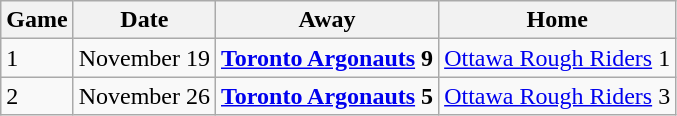<table class="wikitable">
<tr>
<th>Game</th>
<th>Date</th>
<th>Away</th>
<th>Home</th>
</tr>
<tr>
<td>1</td>
<td>November 19</td>
<td><strong><a href='#'>Toronto Argonauts</a> 9</strong></td>
<td><a href='#'>Ottawa Rough Riders</a> 1</td>
</tr>
<tr>
<td>2</td>
<td>November 26</td>
<td><strong><a href='#'>Toronto Argonauts</a> 5</strong></td>
<td><a href='#'>Ottawa Rough Riders</a> 3</td>
</tr>
</table>
